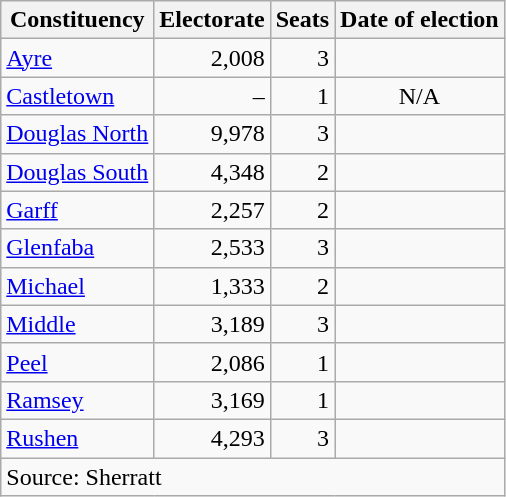<table class="wikitable sortable" style=text-align:right>
<tr>
<th>Constituency</th>
<th>Electorate</th>
<th>Seats</th>
<th>Date of election</th>
</tr>
<tr>
<td align=left><a href='#'>Ayre</a></td>
<td>2,008</td>
<td>3</td>
<td align=center></td>
</tr>
<tr>
<td align=left><a href='#'>Castletown</a></td>
<td>–</td>
<td>1</td>
<td align=center>N/A</td>
</tr>
<tr>
<td align=left><a href='#'>Douglas North</a></td>
<td>9,978</td>
<td>3</td>
<td align=center></td>
</tr>
<tr>
<td align=left><a href='#'>Douglas South</a></td>
<td>4,348</td>
<td>2</td>
<td align=center></td>
</tr>
<tr>
<td align=left><a href='#'>Garff</a></td>
<td>2,257</td>
<td>2</td>
<td align=center></td>
</tr>
<tr>
<td align=left><a href='#'>Glenfaba</a></td>
<td>2,533</td>
<td>3</td>
<td align=center></td>
</tr>
<tr>
<td align=left><a href='#'>Michael</a></td>
<td>1,333</td>
<td>2</td>
<td align=center></td>
</tr>
<tr>
<td align=left><a href='#'>Middle</a></td>
<td>3,189</td>
<td>3</td>
<td align=center></td>
</tr>
<tr>
<td align=left><a href='#'>Peel</a></td>
<td>2,086</td>
<td>1</td>
<td align=center></td>
</tr>
<tr>
<td align=left><a href='#'>Ramsey</a></td>
<td>3,169</td>
<td>1</td>
<td align=center></td>
</tr>
<tr>
<td align=left><a href='#'>Rushen</a></td>
<td>4,293</td>
<td>3</td>
<td align=center></td>
</tr>
<tr class="sortbottom">
<td align=left colspan=4>Source: Sherratt</td>
</tr>
</table>
